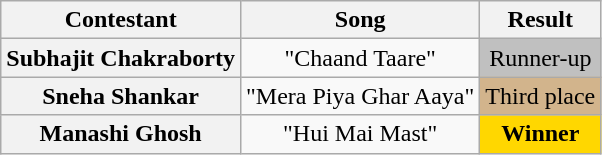<table class="wikitable unsortable" style="text-align:center;">
<tr>
<th>Contestant</th>
<th>Song</th>
<th>Result</th>
</tr>
<tr>
<th>Subhajit Chakraborty</th>
<td>"Chaand Taare"</td>
<td style="background:silver;">Runner-up</td>
</tr>
<tr>
<th>Sneha Shankar</th>
<td>"Mera Piya Ghar Aaya"</td>
<td style="background:tan;">Third place</td>
</tr>
<tr>
<th>Manashi Ghosh</th>
<td>"Hui Mai Mast"</td>
<td style="background:gold;"><strong>Winner</strong></td>
</tr>
</table>
